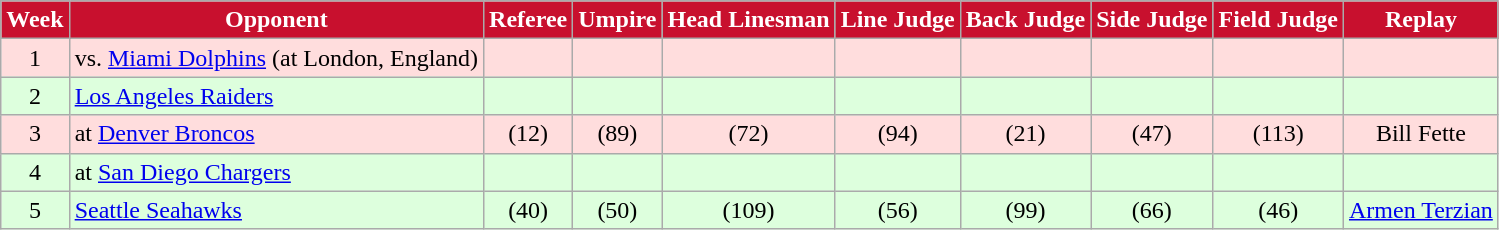<table class="wikitable">
<tr>
<th style="color:#FFFFFF; background:#C8102E;">Week</th>
<th style="color:#FFFFFF; background:#C8102E;">Opponent</th>
<th style="color:#FFFFFF; background:#C8102E;">Referee</th>
<th style="color:#FFFFFF; background:#C8102E;">Umpire</th>
<th style="color:#FFFFFF; background:#C8102E;">Head Linesman</th>
<th style="color:#FFFFFF; background:#C8102E;">Line Judge</th>
<th style="color:#FFFFFF; background:#C8102E;">Back Judge</th>
<th style="color:#FFFFFF; background:#C8102E;">Side Judge</th>
<th style="color:#FFFFFF; background:#C8102E;">Field Judge</th>
<th style="color:#FFFFFF; background:#C8102E;">Replay</th>
</tr>
<tr style="background: #ffdddd; text-align: center">
<td>1</td>
<td style="text-align: left;">vs. <a href='#'>Miami Dolphins</a> (at London, England)</td>
<td></td>
<td></td>
<td></td>
<td></td>
<td></td>
<td></td>
<td></td>
<td></td>
</tr>
<tr style="background: #ddffdd; text-align: center">
<td>2</td>
<td style="text-align: left;"><a href='#'>Los Angeles Raiders</a></td>
<td></td>
<td></td>
<td></td>
<td></td>
<td></td>
<td></td>
<td></td>
<td></td>
</tr>
<tr style="background: #ffdddd; text-align: center">
<td>3</td>
<td style="text-align: left;">at <a href='#'>Denver Broncos</a></td>
<td>(12)</td>
<td>(89)</td>
<td>(72)</td>
<td>(94)</td>
<td>(21)</td>
<td>(47)</td>
<td>(113)</td>
<td>Bill Fette</td>
</tr>
<tr style="background: #ddffdd; text-align: center">
<td>4</td>
<td style="text-align: left;">at <a href='#'>San Diego Chargers</a></td>
<td></td>
<td></td>
<td></td>
<td></td>
<td></td>
<td></td>
<td></td>
<td></td>
</tr>
<tr style="background: #ddffdd; text-align: center">
<td>5</td>
<td style="text-align: left;"><a href='#'>Seattle Seahawks</a></td>
<td>(40)</td>
<td>(50)</td>
<td>(109)</td>
<td>(56)</td>
<td>(99)</td>
<td>(66)</td>
<td>(46)</td>
<td><a href='#'>Armen Terzian</a></td>
</tr>
</table>
